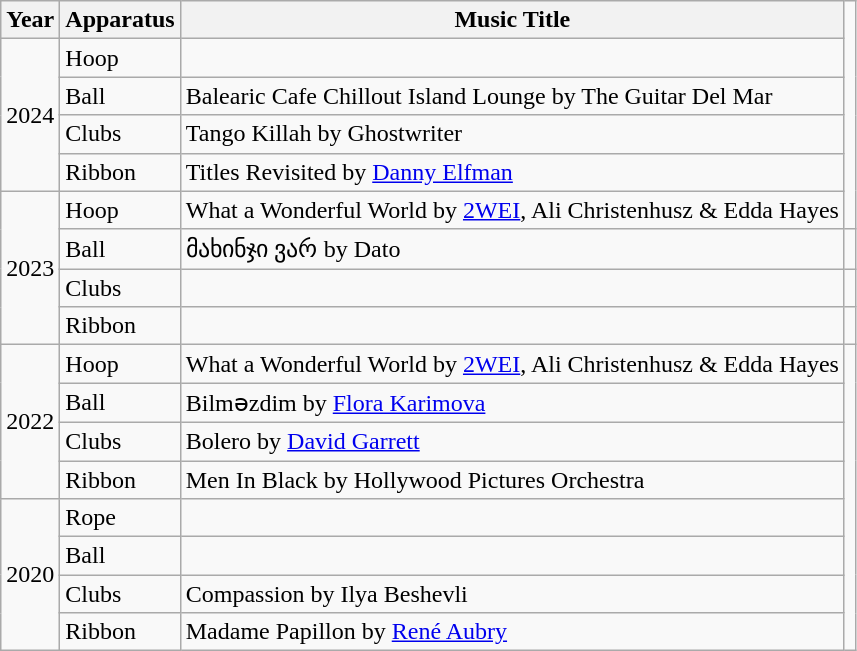<table class="wikitable">
<tr>
<th>Year</th>
<th>Apparatus</th>
<th>Music Title</th>
</tr>
<tr>
<td rowspan="4">2024</td>
<td>Hoop</td>
<td></td>
</tr>
<tr>
<td>Ball</td>
<td>Balearic Cafe Chillout Island Lounge by The Guitar Del Mar</td>
</tr>
<tr>
<td>Clubs</td>
<td>Tango Killah by Ghostwriter</td>
</tr>
<tr>
<td>Ribbon</td>
<td>Titles Revisited by <a href='#'>Danny Elfman</a></td>
</tr>
<tr>
<td rowspan="4">2023</td>
<td>Hoop</td>
<td>What a Wonderful World by <a href='#'>2WEI</a>, Ali Christenhusz & Edda Hayes</td>
</tr>
<tr>
<td>Ball</td>
<td>მახინჯი ვარ by Dato</td>
<td></td>
</tr>
<tr>
<td>Clubs</td>
<td></td>
<td></td>
</tr>
<tr>
<td>Ribbon</td>
<td></td>
<td></td>
</tr>
<tr>
<td rowspan="4">2022</td>
<td>Hoop</td>
<td>What a Wonderful World by <a href='#'>2WEI</a>, Ali Christenhusz & Edda Hayes</td>
</tr>
<tr>
<td>Ball</td>
<td>Bilməzdim by <a href='#'>Flora Karimova</a></td>
</tr>
<tr>
<td>Clubs</td>
<td>Bolero by <a href='#'>David Garrett</a></td>
</tr>
<tr>
<td>Ribbon</td>
<td>Men In Black by Hollywood Pictures Orchestra</td>
</tr>
<tr>
<td rowspan="4">2020</td>
<td>Rope</td>
<td></td>
</tr>
<tr>
<td>Ball</td>
<td></td>
</tr>
<tr>
<td>Clubs</td>
<td>Compassion by Ilya Beshevli</td>
</tr>
<tr>
<td>Ribbon</td>
<td>Madame Papillon by <a href='#'>René Aubry</a></td>
</tr>
</table>
